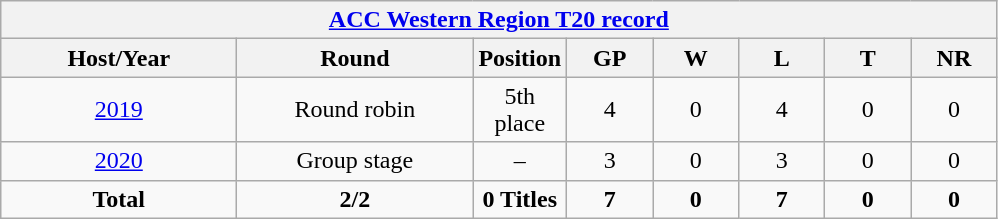<table class="wikitable" style="text-align: center;">
<tr>
<th colspan=8><a href='#'>ACC Western Region T20 record</a></th>
</tr>
<tr>
<th width=150>Host/Year</th>
<th width=150>Round</th>
<th width=50>Position</th>
<th width=50>GP</th>
<th width=50>W</th>
<th width=50>L</th>
<th width=50>T</th>
<th width=50>NR</th>
</tr>
<tr>
<td> <a href='#'>2019</a></td>
<td>Round robin</td>
<td>5th place</td>
<td>4</td>
<td>0</td>
<td>4</td>
<td>0</td>
<td>0</td>
</tr>
<tr>
<td> <a href='#'>2020</a></td>
<td>Group stage</td>
<td>–</td>
<td>3</td>
<td>0</td>
<td>3</td>
<td>0</td>
<td>0</td>
</tr>
<tr>
<td><strong>Total</strong></td>
<td><strong>2/2</strong></td>
<td><strong>0 Titles</strong></td>
<td><strong>7</strong></td>
<td><strong>0</strong></td>
<td><strong>7</strong></td>
<td><strong>0</strong></td>
<td><strong>0</strong></td>
</tr>
</table>
